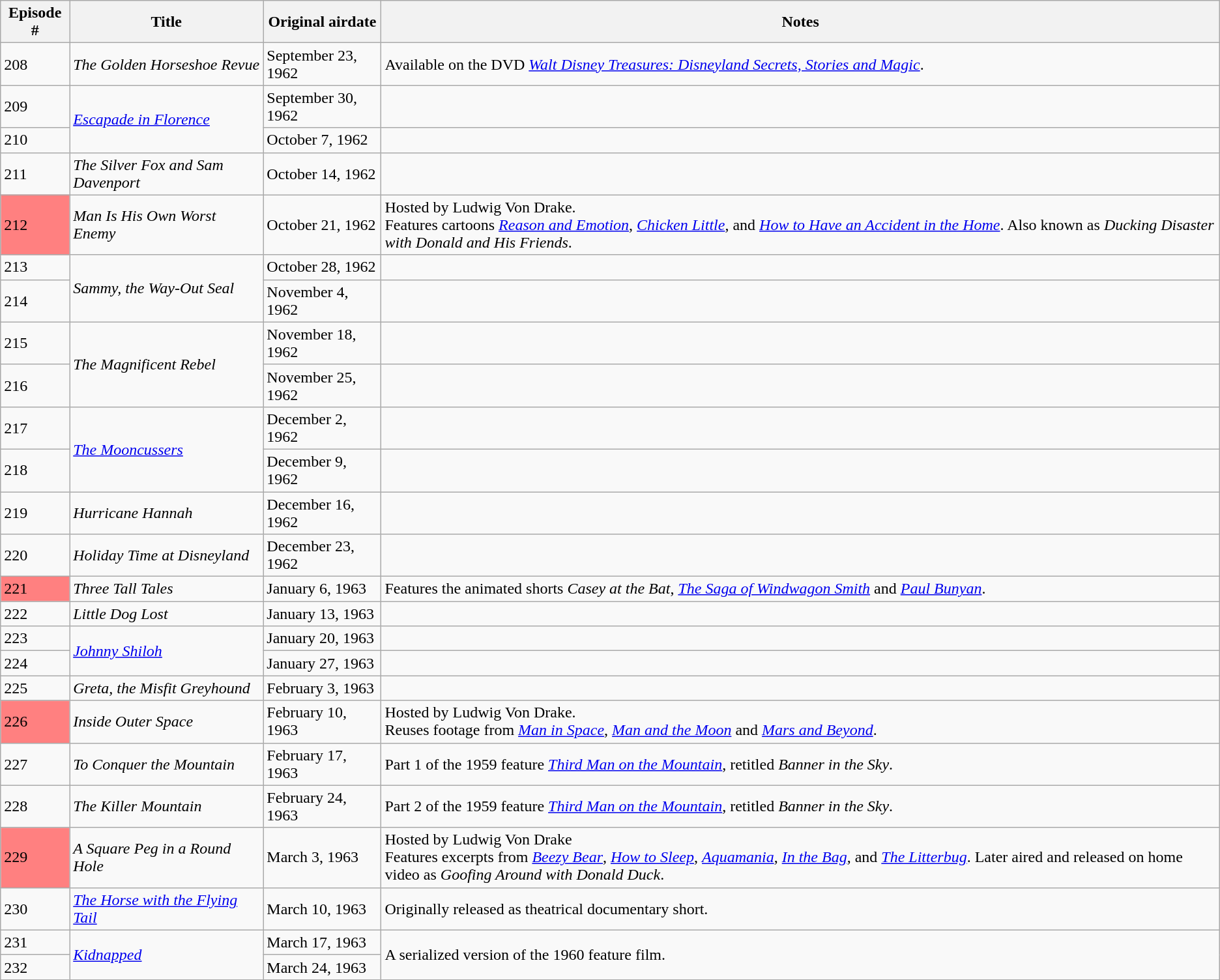<table class="wikitable wikiepisodetable sortable">
<tr>
<th>Episode #</th>
<th>Title</th>
<th>Original airdate</th>
<th>Notes</th>
</tr>
<tr>
<td>208</td>
<td><em>The Golden Horseshoe Revue</em></td>
<td>September 23, 1962</td>
<td>Available on the DVD <em><a href='#'>Walt Disney Treasures: Disneyland Secrets, Stories and Magic</a></em>.</td>
</tr>
<tr>
<td>209</td>
<td rowspan="2"><em><a href='#'>Escapade in Florence</a></em></td>
<td>September 30, 1962</td>
<td></td>
</tr>
<tr>
<td>210</td>
<td>October 7, 1962</td>
<td></td>
</tr>
<tr>
<td>211</td>
<td><em>The Silver Fox and Sam Davenport</em></td>
<td>October 14, 1962</td>
<td></td>
</tr>
<tr>
<td style="background:#ff8080;">212</td>
<td><em>Man Is His Own Worst Enemy</em></td>
<td>October 21, 1962</td>
<td>Hosted by Ludwig Von Drake.<br>Features cartoons <em><a href='#'>Reason and Emotion</a></em>, <em><a href='#'>Chicken Little</a></em>, and <em><a href='#'>How to Have an Accident in the Home</a></em>.
Also known as <em>Ducking Disaster with Donald and His Friends</em>.</td>
</tr>
<tr>
<td>213</td>
<td rowspan="2"><em>Sammy, the Way-Out Seal</em></td>
<td>October 28, 1962</td>
<td></td>
</tr>
<tr>
<td>214</td>
<td>November 4, 1962</td>
<td></td>
</tr>
<tr>
<td>215</td>
<td rowspan="2"><em>The Magnificent Rebel</em></td>
<td>November 18, 1962</td>
<td></td>
</tr>
<tr>
<td>216</td>
<td>November 25, 1962</td>
<td></td>
</tr>
<tr>
<td>217</td>
<td rowspan="2"><em><a href='#'>The Mooncussers</a></em></td>
<td>December 2, 1962</td>
<td></td>
</tr>
<tr>
<td>218</td>
<td>December 9, 1962</td>
<td></td>
</tr>
<tr>
<td>219</td>
<td><em>Hurricane Hannah</em></td>
<td>December 16, 1962</td>
<td></td>
</tr>
<tr>
<td>220</td>
<td><em>Holiday Time at Disneyland</em></td>
<td>December 23, 1962</td>
<td></td>
</tr>
<tr>
<td style="background:#ff8080;">221</td>
<td><em>Three Tall Tales</em></td>
<td>January 6, 1963</td>
<td>Features the animated shorts <em>Casey at the Bat</em>, <em><a href='#'>The Saga of Windwagon Smith</a></em> and <em><a href='#'>Paul Bunyan</a></em>.</td>
</tr>
<tr>
<td>222</td>
<td><em>Little Dog Lost</em></td>
<td>January 13, 1963</td>
<td></td>
</tr>
<tr>
<td>223</td>
<td rowspan="2"><em><a href='#'>Johnny Shiloh</a></em></td>
<td>January 20, 1963</td>
<td></td>
</tr>
<tr>
<td>224</td>
<td>January 27, 1963</td>
<td></td>
</tr>
<tr>
<td>225</td>
<td><em>Greta, the Misfit Greyhound</em></td>
<td>February 3, 1963</td>
<td></td>
</tr>
<tr>
<td style="background:#ff8080;">226</td>
<td><em>Inside Outer Space</em></td>
<td>February 10, 1963</td>
<td>Hosted by Ludwig Von Drake.<br>Reuses footage from <em><a href='#'>Man in Space</a></em>, <em><a href='#'>Man and the Moon</a></em> and <em><a href='#'>Mars and Beyond</a></em>.</td>
</tr>
<tr>
<td>227</td>
<td><em>To Conquer the Mountain</em></td>
<td>February 17, 1963</td>
<td>Part 1 of the 1959 feature <em><a href='#'>Third Man on the Mountain</a></em>, retitled <em>Banner in the Sky</em>.</td>
</tr>
<tr>
<td>228</td>
<td><em>The Killer Mountain</em></td>
<td>February 24, 1963</td>
<td>Part 2 of the 1959 feature <em><a href='#'>Third Man on the Mountain</a></em>, retitled <em>Banner in the Sky</em>.</td>
</tr>
<tr>
<td style="background:#ff8080;">229</td>
<td><em>A Square Peg in a Round Hole</em></td>
<td>March 3, 1963</td>
<td>Hosted by Ludwig Von Drake<br>Features excerpts from <em><a href='#'>Beezy Bear</a></em>, <em><a href='#'>How to Sleep</a></em>, <em><a href='#'>Aquamania</a></em>, <em><a href='#'>In the Bag</a></em>, and <em><a href='#'>The Litterbug</a></em>.
Later aired and released on home video as <em>Goofing Around with Donald Duck</em>.</td>
</tr>
<tr>
<td>230</td>
<td><em><a href='#'>The Horse with the Flying Tail</a></em></td>
<td>March 10, 1963</td>
<td>Originally released as theatrical documentary short.</td>
</tr>
<tr>
<td>231</td>
<td rowspan="2"><em><a href='#'>Kidnapped</a></em></td>
<td>March 17, 1963</td>
<td rowspan="2">A serialized version of the 1960 feature film.</td>
</tr>
<tr>
<td>232</td>
<td>March 24, 1963</td>
</tr>
</table>
